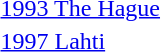<table>
<tr>
<td><a href='#'>1993 The Hague</a></td>
<td></td>
<td></td>
<td></td>
</tr>
<tr>
<td><a href='#'>1997 Lahti</a></td>
<td></td>
<td></td>
<td></td>
</tr>
</table>
